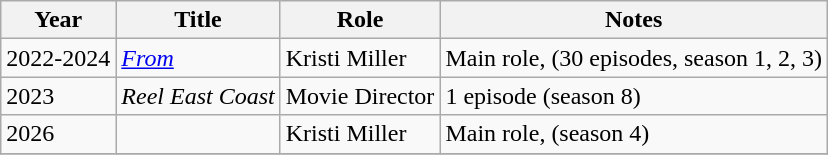<table class="wikitable sortable">
<tr>
<th>Year</th>
<th>Title</th>
<th>Role</th>
<th class="unsortable">Notes</th>
</tr>
<tr>
<td>2022-2024</td>
<td><em><a href='#'>From</a></em></td>
<td>Kristi Miller</td>
<td>Main role, (30 episodes, season 1, 2, 3)</td>
</tr>
<tr>
<td>2023</td>
<td><em>Reel East Coast</em></td>
<td>Movie Director</td>
<td>1 episode (season 8)</td>
</tr>
<tr>
<td>2026</td>
<td><em></em></td>
<td>Kristi Miller</td>
<td>Main role, (season 4)</td>
</tr>
<tr>
</tr>
</table>
